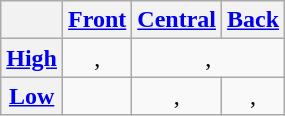<table class="wikitable" style="text-align: center;">
<tr>
<th></th>
<th><a href='#'>Front</a></th>
<th><a href='#'>Central</a></th>
<th><a href='#'>Back</a></th>
</tr>
<tr>
<th><a href='#'>High</a></th>
<td>, </td>
<td colspan=2>, </td>
</tr>
<tr>
<th><a href='#'>Low</a></th>
<td></td>
<td>, </td>
<td>, </td>
</tr>
</table>
